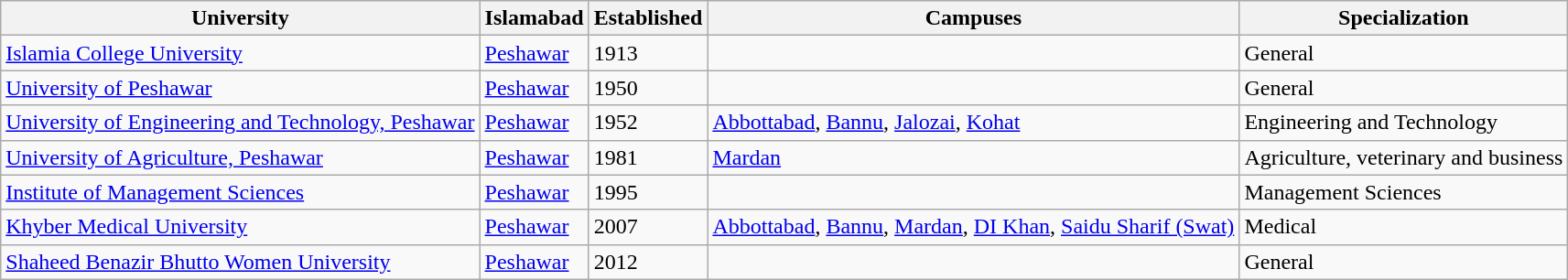<table class="wikitable sortable">
<tr>
<th>University</th>
<th>Islamabad</th>
<th>Established</th>
<th>Campuses</th>
<th>Specialization</th>
</tr>
<tr>
<td><a href='#'>Islamia College University</a></td>
<td><a href='#'>Peshawar</a></td>
<td>1913</td>
<td></td>
<td>General</td>
</tr>
<tr>
<td><a href='#'>University of Peshawar</a></td>
<td><a href='#'>Peshawar</a></td>
<td>1950</td>
<td></td>
<td>General</td>
</tr>
<tr>
<td><a href='#'>University of Engineering and Technology, Peshawar</a></td>
<td><a href='#'>Peshawar</a></td>
<td>1952</td>
<td><a href='#'>Abbottabad</a>, <a href='#'>Bannu</a>, <a href='#'>Jalozai</a>, <a href='#'>Kohat</a></td>
<td>Engineering and Technology</td>
</tr>
<tr>
<td><a href='#'>University of Agriculture, Peshawar</a></td>
<td><a href='#'>Peshawar</a></td>
<td>1981</td>
<td><a href='#'>Mardan</a></td>
<td>Agriculture, veterinary and business</td>
</tr>
<tr>
<td><a href='#'>Institute of Management Sciences</a></td>
<td><a href='#'>Peshawar</a></td>
<td>1995</td>
<td></td>
<td>Management Sciences</td>
</tr>
<tr>
<td><a href='#'>Khyber Medical University</a></td>
<td><a href='#'>Peshawar</a></td>
<td>2007</td>
<td><a href='#'>Abbottabad</a>, <a href='#'>Bannu</a>, <a href='#'>Mardan</a>, <a href='#'>DI Khan</a>, <a href='#'>Saidu Sharif (Swat)</a></td>
<td>Medical</td>
</tr>
<tr>
<td><a href='#'>Shaheed Benazir Bhutto Women University</a></td>
<td><a href='#'>Peshawar</a></td>
<td>2012</td>
<td></td>
<td>General</td>
</tr>
</table>
